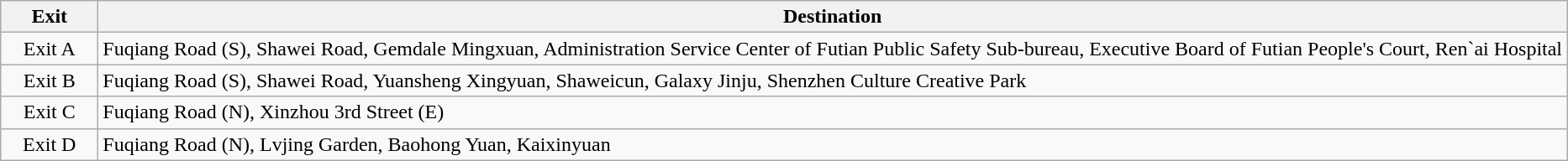<table class="wikitable">
<tr>
<th style="width:70px">Exit</th>
<th>Destination</th>
</tr>
<tr>
<td align="center">Exit A</td>
<td>Fuqiang Road (S), Shawei Road, Gemdale Mingxuan, Administration Service Center of Futian Public Safety Sub-bureau, Executive Board of Futian People's Court, Ren`ai Hospital</td>
</tr>
<tr>
<td align="center">Exit B</td>
<td>Fuqiang Road (S), Shawei Road, Yuansheng Xingyuan, Shaweicun, Galaxy Jinju, Shenzhen Culture Creative Park</td>
</tr>
<tr>
<td align="center">Exit C</td>
<td>Fuqiang Road (N), Xinzhou 3rd Street (E)</td>
</tr>
<tr>
<td align="center">Exit D</td>
<td>Fuqiang Road (N), Lvjing Garden, Baohong Yuan, Kaixinyuan</td>
</tr>
</table>
